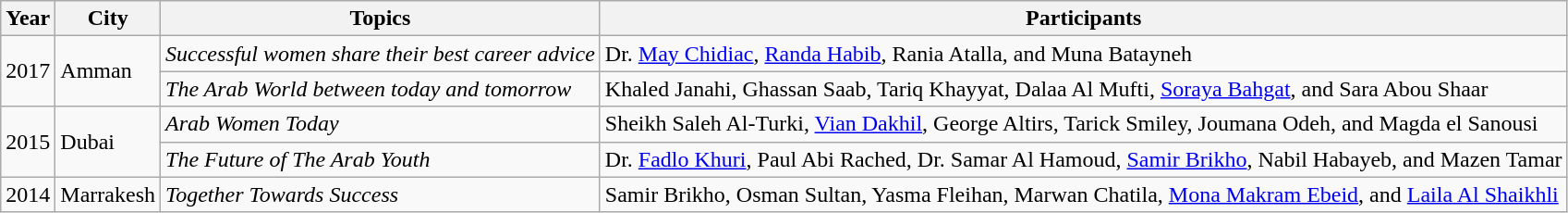<table class="wikitable">
<tr>
<th>Year</th>
<th>City</th>
<th>Topics</th>
<th>Participants</th>
</tr>
<tr>
<td rowspan="2">2017</td>
<td rowspan="2">Amman</td>
<td><em>Successful women share their best career advice</em></td>
<td>Dr. <a href='#'>May Chidiac</a>, <a href='#'>Randa Habib</a>, Rania Atalla, and Muna Batayneh</td>
</tr>
<tr>
<td><em>The Arab World between today and tomorrow</em></td>
<td>Khaled Janahi, Ghassan Saab, Tariq Khayyat, Dalaa Al Mufti, <a href='#'>Soraya Bahgat</a>,  and Sara Abou Shaar</td>
</tr>
<tr>
<td rowspan="2">2015</td>
<td rowspan="2">Dubai</td>
<td><em>Arab Women Today</em></td>
<td>Sheikh Saleh Al-Turki, <a href='#'>Vian Dakhil</a>, George Altirs, Tarick Smiley, Joumana Odeh, and Magda el Sanousi</td>
</tr>
<tr>
<td><em>The Future of The Arab Youth</em></td>
<td>Dr. <a href='#'>Fadlo Khuri</a>, Paul Abi Rached, Dr. Samar Al Hamoud, <a href='#'>Samir Brikho</a>, Nabil Habayeb, and Mazen Tamar</td>
</tr>
<tr>
<td>2014</td>
<td>Marrakesh</td>
<td><em>Together Towards Success</em></td>
<td>Samir Brikho, Osman Sultan, Yasma Fleihan, Marwan Chatila, <a href='#'>Mona Makram Ebeid</a>, and <a href='#'>Laila Al Shaikhli</a></td>
</tr>
</table>
